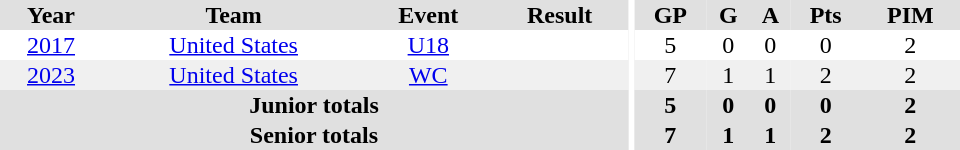<table border="0" cellpadding="1" cellspacing="0" ID="Table3" style="text-align:center; width:40em">
<tr ALIGN="center" bgcolor="#e0e0e0">
<th>Year</th>
<th>Team</th>
<th>Event</th>
<th>Result</th>
<th rowspan="99" bgcolor="#ffffff"></th>
<th>GP</th>
<th>G</th>
<th>A</th>
<th>Pts</th>
<th>PIM</th>
</tr>
<tr>
<td><a href='#'>2017</a></td>
<td><a href='#'>United States</a></td>
<td><a href='#'>U18</a></td>
<td></td>
<td>5</td>
<td>0</td>
<td>0</td>
<td>0</td>
<td>2</td>
</tr>
<tr style="background:#f0f0f0;">
<td><a href='#'>2023</a></td>
<td><a href='#'>United States</a></td>
<td><a href='#'>WC</a></td>
<td></td>
<td>7</td>
<td>1</td>
<td>1</td>
<td>2</td>
<td>2</td>
</tr>
<tr bgcolor="#e0e0e0">
<th colspan="4">Junior totals</th>
<th>5</th>
<th>0</th>
<th>0</th>
<th>0</th>
<th>2</th>
</tr>
<tr bgcolor="#e0e0e0">
<th colspan="4">Senior totals</th>
<th>7</th>
<th>1</th>
<th>1</th>
<th>2</th>
<th>2</th>
</tr>
</table>
